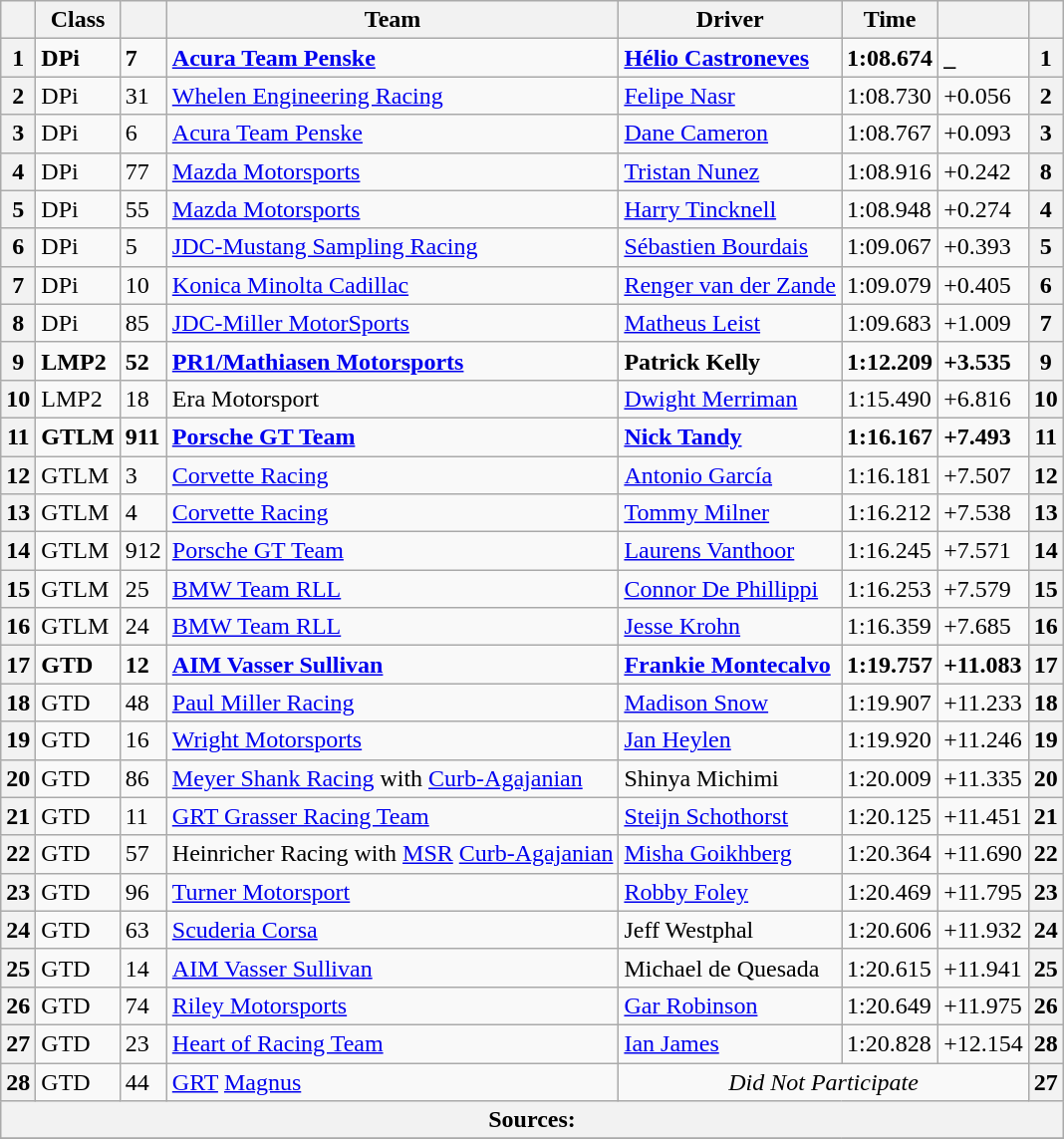<table class="wikitable">
<tr>
<th scope="col"></th>
<th scope="col">Class</th>
<th scope="col"></th>
<th scope="col">Team</th>
<th scope="col">Driver</th>
<th scope="col">Time</th>
<th scope="col"></th>
<th scope="col"></th>
</tr>
<tr style="font-weight:bold">
<th scope="row">1</th>
<td>DPi</td>
<td>7</td>
<td> <a href='#'>Acura Team Penske</a></td>
<td> <a href='#'>Hélio Castroneves</a></td>
<td>1:08.674</td>
<td><strong>_</strong></td>
<th><strong>1</strong></th>
</tr>
<tr>
<th scope="row">2</th>
<td>DPi</td>
<td>31</td>
<td> <a href='#'>Whelen Engineering Racing</a></td>
<td> <a href='#'>Felipe Nasr</a></td>
<td>1:08.730</td>
<td>+0.056</td>
<th>2</th>
</tr>
<tr>
<th scope="row">3</th>
<td>DPi</td>
<td>6</td>
<td> <a href='#'>Acura Team Penske</a></td>
<td> <a href='#'>Dane Cameron</a></td>
<td>1:08.767</td>
<td>+0.093</td>
<th>3</th>
</tr>
<tr>
<th scope="row">4</th>
<td>DPi</td>
<td>77</td>
<td> <a href='#'>Mazda Motorsports</a></td>
<td> <a href='#'>Tristan Nunez</a></td>
<td>1:08.916</td>
<td>+0.242</td>
<th>8</th>
</tr>
<tr>
<th scope="row">5</th>
<td>DPi</td>
<td>55</td>
<td> <a href='#'>Mazda Motorsports</a></td>
<td> <a href='#'>Harry Tincknell</a></td>
<td>1:08.948</td>
<td>+0.274</td>
<th>4</th>
</tr>
<tr>
<th scope="row">6</th>
<td>DPi</td>
<td>5</td>
<td> <a href='#'>JDC-Mustang Sampling Racing</a></td>
<td> <a href='#'>Sébastien Bourdais</a></td>
<td>1:09.067</td>
<td>+0.393</td>
<th>5</th>
</tr>
<tr>
<th scope="row">7</th>
<td>DPi</td>
<td>10</td>
<td> <a href='#'>Konica Minolta Cadillac</a></td>
<td> <a href='#'>Renger van der Zande</a></td>
<td>1:09.079</td>
<td>+0.405</td>
<th>6</th>
</tr>
<tr>
<th scope="row">8</th>
<td>DPi</td>
<td>85</td>
<td> <a href='#'>JDC-Miller MotorSports</a></td>
<td> <a href='#'>Matheus Leist</a></td>
<td>1:09.683</td>
<td>+1.009</td>
<th>7</th>
</tr>
<tr style="font-weight:bold">
<th scope="row">9</th>
<td>LMP2</td>
<td>52</td>
<td> <a href='#'>PR1/Mathiasen Motorsports</a></td>
<td> Patrick Kelly</td>
<td>1:12.209</td>
<td>+3.535</td>
<th><strong>9</strong></th>
</tr>
<tr>
<th scope="row">10</th>
<td>LMP2</td>
<td>18</td>
<td> Era Motorsport</td>
<td> <a href='#'>Dwight Merriman</a></td>
<td>1:15.490</td>
<td>+6.816</td>
<th>10</th>
</tr>
<tr style="font-weight:bold">
<th scope="row">11</th>
<td>GTLM</td>
<td>911</td>
<td> <a href='#'>Porsche GT Team</a></td>
<td> <a href='#'>Nick Tandy</a></td>
<td>1:16.167</td>
<td>+7.493</td>
<th><strong>11</strong></th>
</tr>
<tr>
<th scope="row">12</th>
<td>GTLM</td>
<td>3</td>
<td> <a href='#'>Corvette Racing</a></td>
<td> <a href='#'>Antonio García</a></td>
<td>1:16.181</td>
<td>+7.507</td>
<th>12</th>
</tr>
<tr>
<th scope="row">13</th>
<td>GTLM</td>
<td>4</td>
<td> <a href='#'>Corvette Racing</a></td>
<td> <a href='#'>Tommy Milner</a></td>
<td>1:16.212</td>
<td>+7.538</td>
<th>13</th>
</tr>
<tr>
<th scope="row">14</th>
<td>GTLM</td>
<td>912</td>
<td> <a href='#'>Porsche GT Team</a></td>
<td> <a href='#'>Laurens Vanthoor</a></td>
<td>1:16.245</td>
<td>+7.571</td>
<th>14</th>
</tr>
<tr>
<th scope="row">15</th>
<td>GTLM</td>
<td>25</td>
<td> <a href='#'>BMW Team RLL</a></td>
<td> <a href='#'>Connor De Phillippi</a></td>
<td>1:16.253</td>
<td>+7.579</td>
<th>15</th>
</tr>
<tr>
<th scope="row">16</th>
<td>GTLM</td>
<td>24</td>
<td> <a href='#'>BMW Team RLL</a></td>
<td> <a href='#'>Jesse Krohn</a></td>
<td>1:16.359</td>
<td>+7.685</td>
<th>16</th>
</tr>
<tr style="font-weight:bold">
<th scope="row">17</th>
<td>GTD</td>
<td>12</td>
<td> <a href='#'>AIM Vasser Sullivan</a></td>
<td> <a href='#'>Frankie Montecalvo</a></td>
<td>1:19.757</td>
<td>+11.083</td>
<th><strong>17</strong></th>
</tr>
<tr>
<th scope="row">18</th>
<td>GTD</td>
<td>48</td>
<td> <a href='#'>Paul Miller Racing</a></td>
<td> <a href='#'>Madison Snow</a></td>
<td>1:19.907</td>
<td>+11.233</td>
<th>18</th>
</tr>
<tr>
<th scope="row">19</th>
<td>GTD</td>
<td>16</td>
<td> <a href='#'>Wright Motorsports</a></td>
<td> <a href='#'>Jan Heylen</a></td>
<td>1:19.920</td>
<td>+11.246</td>
<th>19</th>
</tr>
<tr>
<th scope="row">20</th>
<td>GTD</td>
<td>86</td>
<td> <a href='#'>Meyer Shank Racing</a> with <a href='#'>Curb-Agajanian</a></td>
<td> Shinya Michimi</td>
<td>1:20.009</td>
<td>+11.335</td>
<th>20</th>
</tr>
<tr>
<th scope="row">21</th>
<td>GTD</td>
<td>11</td>
<td> <a href='#'>GRT Grasser Racing Team</a></td>
<td> <a href='#'>Steijn Schothorst</a></td>
<td>1:20.125</td>
<td>+11.451</td>
<th>21</th>
</tr>
<tr>
<th scope="row">22</th>
<td>GTD</td>
<td>57</td>
<td> Heinricher Racing with <a href='#'>MSR</a> <a href='#'>Curb-Agajanian</a></td>
<td> <a href='#'>Misha Goikhberg</a></td>
<td>1:20.364</td>
<td>+11.690</td>
<th>22</th>
</tr>
<tr>
<th scope="row">23</th>
<td>GTD</td>
<td>96</td>
<td> <a href='#'>Turner Motorsport</a></td>
<td> <a href='#'>Robby Foley</a></td>
<td>1:20.469</td>
<td>+11.795</td>
<th>23</th>
</tr>
<tr>
<th scope="row">24</th>
<td>GTD</td>
<td>63</td>
<td> <a href='#'>Scuderia Corsa</a></td>
<td> Jeff Westphal</td>
<td>1:20.606</td>
<td>+11.932</td>
<th>24</th>
</tr>
<tr>
<th scope="row">25</th>
<td>GTD</td>
<td>14</td>
<td> <a href='#'>AIM Vasser Sullivan</a></td>
<td> Michael de Quesada</td>
<td>1:20.615</td>
<td>+11.941</td>
<th>25</th>
</tr>
<tr>
<th scope="row">26</th>
<td>GTD</td>
<td>74</td>
<td> <a href='#'>Riley Motorsports</a></td>
<td> <a href='#'>Gar Robinson</a></td>
<td>1:20.649</td>
<td>+11.975</td>
<th>26</th>
</tr>
<tr>
<th scope="row">27</th>
<td>GTD</td>
<td>23</td>
<td> <a href='#'>Heart of Racing Team</a></td>
<td> <a href='#'>Ian James</a></td>
<td>1:20.828</td>
<td>+12.154</td>
<th>28</th>
</tr>
<tr>
<th scope="row">28</th>
<td>GTD</td>
<td>44</td>
<td> <a href='#'>GRT</a> <a href='#'>Magnus</a></td>
<td colspan=3 align=center><em>Did Not Participate</em></td>
<th>27</th>
</tr>
<tr>
<th colspan="8">Sources:</th>
</tr>
<tr>
</tr>
</table>
